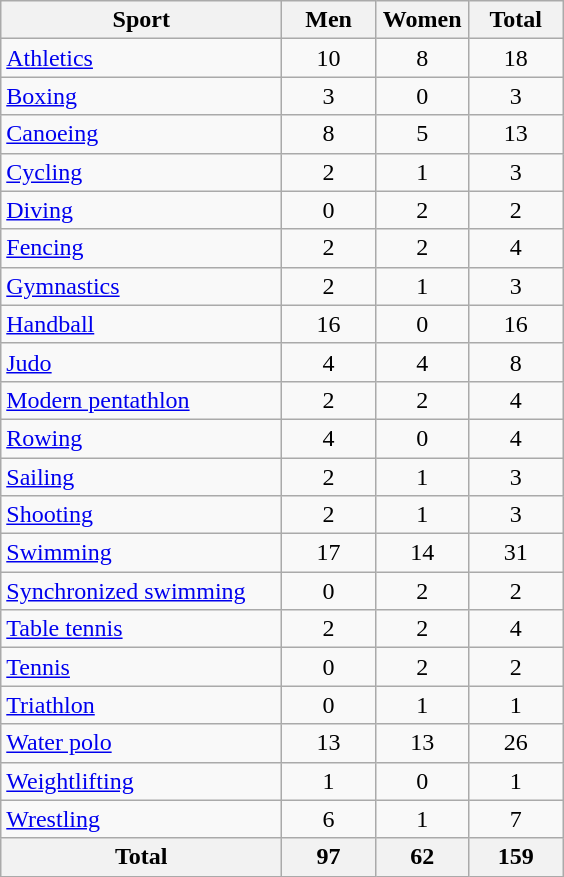<table class="wikitable sortable" style="text-align:center;">
<tr>
<th width=180>Sport</th>
<th width=55>Men</th>
<th width=55>Women</th>
<th width=55>Total</th>
</tr>
<tr>
<td align=left><a href='#'>Athletics</a></td>
<td>10</td>
<td>8</td>
<td>18</td>
</tr>
<tr>
<td align=left><a href='#'>Boxing</a></td>
<td>3</td>
<td>0</td>
<td>3</td>
</tr>
<tr>
<td align=left><a href='#'>Canoeing</a></td>
<td>8</td>
<td>5</td>
<td>13</td>
</tr>
<tr>
<td align=left><a href='#'>Cycling</a></td>
<td>2</td>
<td>1</td>
<td>3</td>
</tr>
<tr>
<td align=left><a href='#'>Diving</a></td>
<td>0</td>
<td>2</td>
<td>2</td>
</tr>
<tr>
<td align=left><a href='#'>Fencing</a></td>
<td>2</td>
<td>2</td>
<td>4</td>
</tr>
<tr>
<td align=left><a href='#'>Gymnastics</a></td>
<td>2</td>
<td>1</td>
<td>3</td>
</tr>
<tr>
<td align=left><a href='#'>Handball</a></td>
<td>16</td>
<td>0</td>
<td>16</td>
</tr>
<tr>
<td align=left><a href='#'>Judo</a></td>
<td>4</td>
<td>4</td>
<td>8</td>
</tr>
<tr>
<td align=left><a href='#'>Modern pentathlon</a></td>
<td>2</td>
<td>2</td>
<td>4</td>
</tr>
<tr>
<td align=left><a href='#'>Rowing</a></td>
<td>4</td>
<td>0</td>
<td>4</td>
</tr>
<tr>
<td align=left><a href='#'>Sailing</a></td>
<td>2</td>
<td>1</td>
<td>3</td>
</tr>
<tr>
<td align=left><a href='#'>Shooting</a></td>
<td>2</td>
<td>1</td>
<td>3</td>
</tr>
<tr>
<td align=left><a href='#'>Swimming</a></td>
<td>17</td>
<td>14</td>
<td>31</td>
</tr>
<tr>
<td align=left><a href='#'>Synchronized swimming</a></td>
<td>0</td>
<td>2</td>
<td>2</td>
</tr>
<tr>
<td align=left><a href='#'>Table tennis</a></td>
<td>2</td>
<td>2</td>
<td>4</td>
</tr>
<tr>
<td align=left><a href='#'>Tennis</a></td>
<td>0</td>
<td>2</td>
<td>2</td>
</tr>
<tr>
<td align=left><a href='#'>Triathlon</a></td>
<td>0</td>
<td>1</td>
<td>1</td>
</tr>
<tr>
<td align=left><a href='#'>Water polo</a></td>
<td>13</td>
<td>13</td>
<td>26</td>
</tr>
<tr>
<td align=left><a href='#'>Weightlifting</a></td>
<td>1</td>
<td>0</td>
<td>1</td>
</tr>
<tr>
<td align=left><a href='#'>Wrestling</a></td>
<td>6</td>
<td>1</td>
<td>7</td>
</tr>
<tr class="sortbottom">
<th>Total</th>
<th>97</th>
<th>62</th>
<th>159</th>
</tr>
</table>
